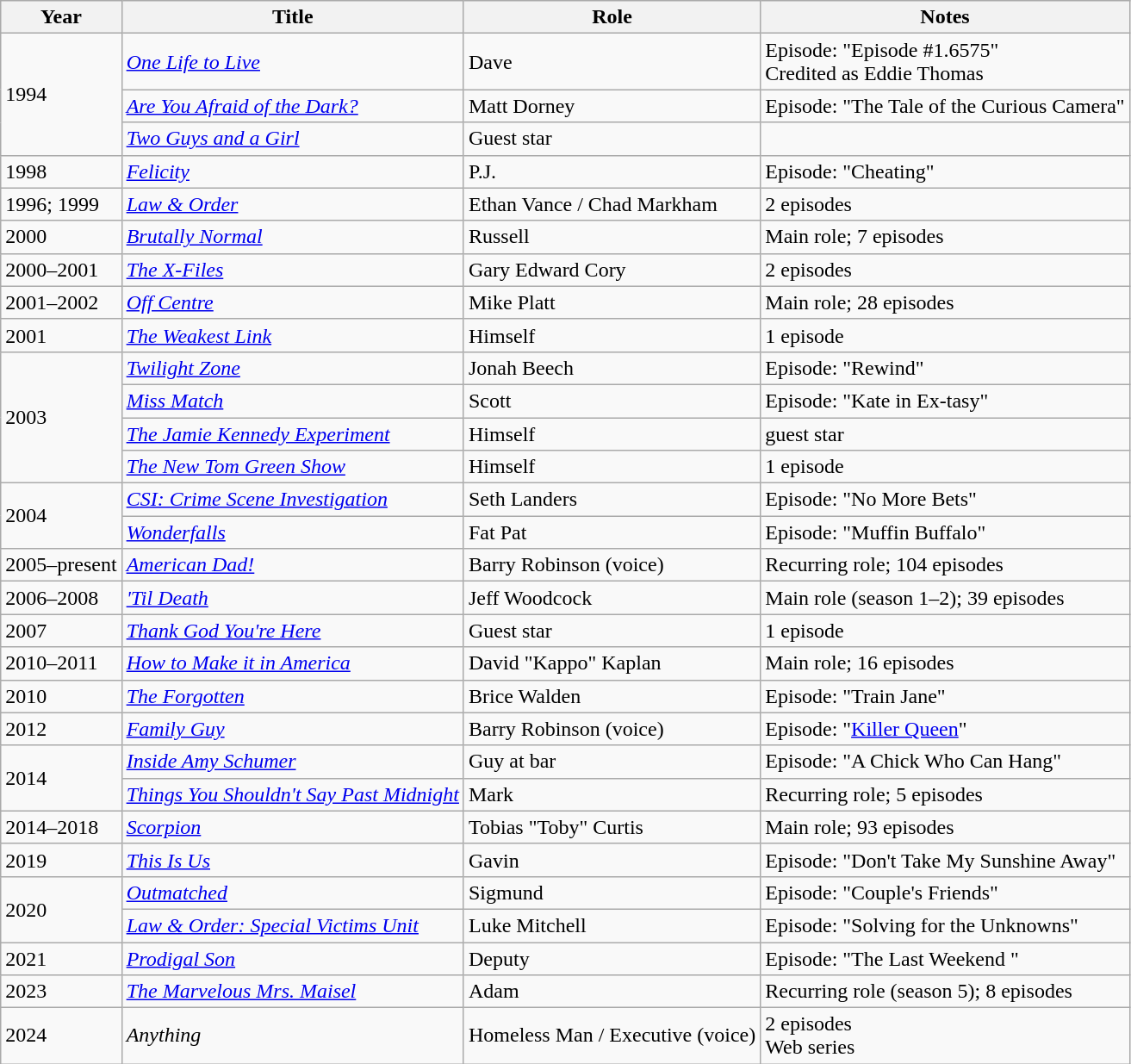<table class="wikitable sortable">
<tr>
<th>Year</th>
<th>Title</th>
<th>Role</th>
<th class="unsortable">Notes</th>
</tr>
<tr>
<td rowspan="3">1994</td>
<td><em><a href='#'>One Life to Live</a></em></td>
<td>Dave</td>
<td>Episode: "Episode #1.6575"<br>Credited as Eddie Thomas</td>
</tr>
<tr>
<td><em><a href='#'>Are You Afraid of the Dark?</a></em></td>
<td>Matt Dorney</td>
<td>Episode: "The Tale of the Curious Camera"</td>
</tr>
<tr>
<td><em><a href='#'>Two Guys and a Girl</a></em></td>
<td>Guest star</td>
<td></td>
</tr>
<tr>
<td>1998</td>
<td><em><a href='#'>Felicity</a></em></td>
<td>P.J.</td>
<td>Episode: "Cheating"</td>
</tr>
<tr>
<td>1996; 1999</td>
<td><em><a href='#'>Law & Order</a></em></td>
<td>Ethan Vance / Chad Markham</td>
<td>2 episodes</td>
</tr>
<tr>
<td>2000</td>
<td><em><a href='#'>Brutally Normal</a></em></td>
<td>Russell</td>
<td>Main role; 7 episodes</td>
</tr>
<tr>
<td>2000–2001</td>
<td><em><a href='#'>The X-Files</a></em></td>
<td>Gary Edward Cory</td>
<td>2 episodes</td>
</tr>
<tr>
<td>2001–2002</td>
<td><em><a href='#'>Off Centre</a></em></td>
<td>Mike Platt</td>
<td>Main role; 28 episodes</td>
</tr>
<tr>
<td>2001</td>
<td><em><a href='#'>The Weakest Link</a></em></td>
<td>Himself</td>
<td>1 episode</td>
</tr>
<tr>
<td rowspan="4">2003</td>
<td><em><a href='#'>Twilight Zone</a></em></td>
<td>Jonah Beech</td>
<td>Episode: "Rewind"</td>
</tr>
<tr>
<td><em><a href='#'>Miss Match</a></em></td>
<td>Scott</td>
<td>Episode: "Kate in Ex-tasy"</td>
</tr>
<tr>
<td><em><a href='#'>The Jamie Kennedy Experiment</a></em></td>
<td>Himself</td>
<td>guest star</td>
</tr>
<tr>
<td><em><a href='#'>The New Tom Green Show</a></em></td>
<td>Himself</td>
<td>1 episode</td>
</tr>
<tr>
<td rowspan="2">2004</td>
<td><em><a href='#'>CSI: Crime Scene Investigation</a></em></td>
<td>Seth Landers</td>
<td>Episode: "No More Bets"</td>
</tr>
<tr>
<td><em><a href='#'>Wonderfalls</a></em></td>
<td>Fat Pat</td>
<td>Episode: "Muffin Buffalo"</td>
</tr>
<tr>
<td>2005–present</td>
<td><em><a href='#'>American Dad!</a></em></td>
<td>Barry Robinson (voice)</td>
<td>Recurring role; 104 episodes</td>
</tr>
<tr>
<td>2006–2008</td>
<td><em><a href='#'>'Til Death</a></em></td>
<td>Jeff Woodcock</td>
<td>Main role (season 1–2); 39 episodes</td>
</tr>
<tr>
<td>2007</td>
<td><em><a href='#'>Thank God You're Here</a></em></td>
<td>Guest star</td>
<td>1 episode</td>
</tr>
<tr>
<td>2010–2011</td>
<td><em><a href='#'>How to Make it in America</a></em></td>
<td>David "Kappo" Kaplan</td>
<td>Main role; 16 episodes</td>
</tr>
<tr>
<td>2010</td>
<td><em><a href='#'>The Forgotten</a></em></td>
<td>Brice Walden</td>
<td>Episode: "Train Jane"</td>
</tr>
<tr>
<td>2012</td>
<td><em><a href='#'>Family Guy</a></em></td>
<td>Barry Robinson (voice)</td>
<td>Episode: "<a href='#'>Killer Queen</a>"</td>
</tr>
<tr>
<td rowspan="2">2014</td>
<td><em><a href='#'>Inside Amy Schumer</a></em></td>
<td>Guy at bar</td>
<td>Episode: "A Chick Who Can Hang"</td>
</tr>
<tr>
<td><em><a href='#'>Things You Shouldn't Say Past Midnight</a></em></td>
<td>Mark</td>
<td>Recurring role; 5 episodes</td>
</tr>
<tr>
<td>2014–2018</td>
<td><em><a href='#'>Scorpion</a></em></td>
<td>Tobias "Toby" Curtis</td>
<td>Main role; 93 episodes</td>
</tr>
<tr>
<td>2019</td>
<td><em><a href='#'>This Is Us</a></em></td>
<td>Gavin</td>
<td>Episode: "Don't Take My Sunshine Away"</td>
</tr>
<tr>
<td rowspan="2">2020</td>
<td><em><a href='#'>Outmatched</a></em></td>
<td>Sigmund</td>
<td>Episode: "Couple's Friends"</td>
</tr>
<tr>
<td><em><a href='#'>Law & Order: Special Victims Unit</a></em></td>
<td>Luke Mitchell</td>
<td>Episode: "Solving for the Unknowns"</td>
</tr>
<tr>
<td>2021</td>
<td><em><a href='#'>Prodigal Son</a></em></td>
<td>Deputy</td>
<td>Episode: "The Last Weekend "</td>
</tr>
<tr>
<td>2023</td>
<td><em><a href='#'>The Marvelous Mrs. Maisel</a></em></td>
<td>Adam</td>
<td>Recurring role (season 5); 8 episodes</td>
</tr>
<tr>
<td>2024</td>
<td><em>Anything</em></td>
<td>Homeless Man / Executive (voice)</td>
<td>2 episodes<br>Web series</td>
</tr>
</table>
